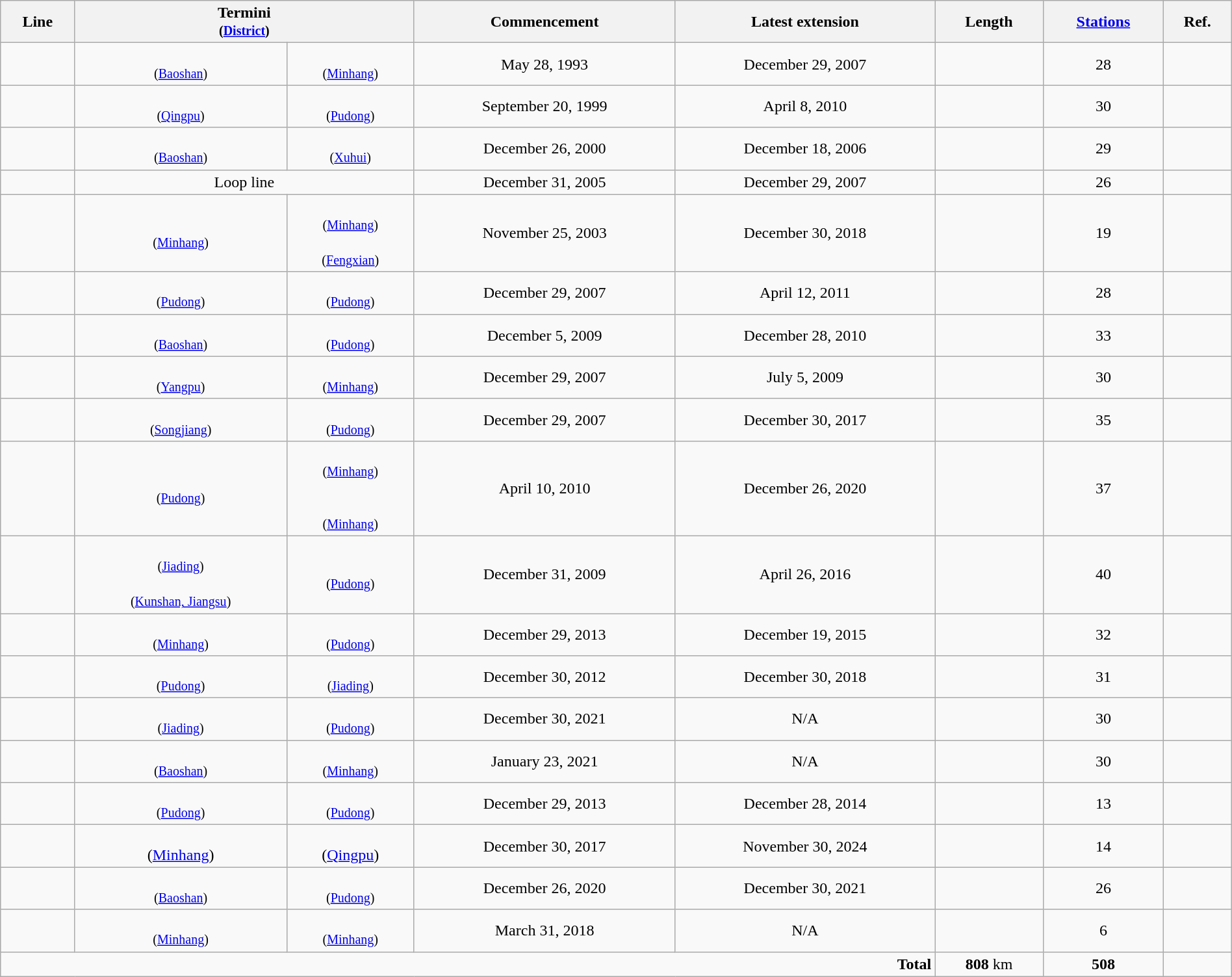<table class="wikitable sortable" style="text-align:center; width:100%">
<tr>
<th data-sort-type="text">Line</th>
<th colspan="2" class="unsortable">Termini<br><small>(<a href='#'>District</a>)</small></th>
<th data-sort-type="date">Commencement</th>
<th data-sort-type="date">Latest extension</th>
<th>Length</th>
<th><a href='#'>Stations</a></th>
<th class=unsortable>Ref.</th>
</tr>
<tr>
<td></td>
<td><small><br>(<a href='#'>Baoshan</a>)</small></td>
<td><small><br>(<a href='#'>Minhang</a>)</small></td>
<td>May 28, 1993</td>
<td>December 29, 2007</td>
<td></td>
<td>28</td>
<td></td>
</tr>
<tr>
<td></td>
<td><small><br>(<a href='#'>Qingpu</a>)</small></td>
<td><small><br>(<a href='#'>Pudong</a>)</small></td>
<td>September 20, 1999</td>
<td>April 8, 2010</td>
<td></td>
<td>30</td>
<td></td>
</tr>
<tr>
<td></td>
<td><small><br>(<a href='#'>Baoshan</a>)</small></td>
<td><small><br>(<a href='#'>Xuhui</a>)</small></td>
<td>December 26, 2000</td>
<td>December 18, 2006</td>
<td></td>
<td>29</td>
<td></td>
</tr>
<tr>
<td></td>
<td colspan=2>Loop line</td>
<td>December 31, 2005</td>
<td>December 29, 2007</td>
<td></td>
<td>26</td>
<td></td>
</tr>
<tr>
<td></td>
<td><small><br>(<a href='#'>Minhang</a>)</small></td>
<td><small><br>(<a href='#'>Minhang</a>)</small><br><small><br>(<a href='#'>Fengxian</a>)</small></td>
<td>November 25, 2003</td>
<td>December 30, 2018</td>
<td></td>
<td>19</td>
<td></td>
</tr>
<tr>
<td></td>
<td><small><br>(<a href='#'>Pudong</a>)</small></td>
<td><small><br>(<a href='#'>Pudong</a>)</small></td>
<td>December 29, 2007</td>
<td>April 12, 2011</td>
<td></td>
<td>28</td>
<td></td>
</tr>
<tr>
<td></td>
<td><small><br>(<a href='#'>Baoshan</a>)</small></td>
<td><small><br>(<a href='#'>Pudong</a>)</small></td>
<td>December 5, 2009</td>
<td>December 28, 2010</td>
<td></td>
<td>33</td>
<td></td>
</tr>
<tr>
<td></td>
<td><small><br>(<a href='#'>Yangpu</a>)</small></td>
<td><small><br>(<a href='#'>Minhang</a>)</small></td>
<td>December 29, 2007</td>
<td>July 5, 2009</td>
<td></td>
<td>30</td>
<td></td>
</tr>
<tr>
<td></td>
<td><small><br>(<a href='#'>Songjiang</a>)</small></td>
<td><small><br>(<a href='#'>Pudong</a>)</small></td>
<td>December 29, 2007</td>
<td>December 30, 2017</td>
<td></td>
<td>35</td>
<td></td>
</tr>
<tr>
<td></td>
<td><small><br>(<a href='#'>Pudong</a>)</small></td>
<td><small><br>(<a href='#'>Minhang</a>)</small><br><br><small><br>(<a href='#'>Minhang</a>)</small></td>
<td>April 10, 2010</td>
<td>December 26, 2020</td>
<td></td>
<td>37</td>
<td></td>
</tr>
<tr>
<td></td>
<td><small><br>(<a href='#'>Jiading</a>)</small><br><small><br>(<a href='#'>Kunshan, Jiangsu</a>)</small></td>
<td><small><br>(<a href='#'>Pudong</a>)</small></td>
<td>December 31, 2009</td>
<td>April 26, 2016</td>
<td></td>
<td>40</td>
<td></td>
</tr>
<tr>
<td></td>
<td><small><br>(<a href='#'>Minhang</a>)</small></td>
<td><small><br>(<a href='#'>Pudong</a>)</small></td>
<td>December 29, 2013</td>
<td>December 19, 2015</td>
<td></td>
<td>32</td>
<td></td>
</tr>
<tr>
<td></td>
<td><small><br>(<a href='#'>Pudong</a>)</small></td>
<td><small><br>(<a href='#'>Jiading</a>)</small></td>
<td>December 30, 2012</td>
<td>December 30, 2018</td>
<td></td>
<td>31</td>
<td></td>
</tr>
<tr>
<td></td>
<td><small><br>(<a href='#'>Jiading</a>)</small></td>
<td><small><br>(<a href='#'>Pudong</a>)</small></td>
<td>December 30, 2021</td>
<td data-sort-value="30 December 2021">N/A</td>
<td></td>
<td>30</td>
<td></td>
</tr>
<tr>
<td></td>
<td><small><br>(<a href='#'>Baoshan</a>)</small></td>
<td><small><br>(<a href='#'>Minhang</a>)</small></td>
<td>January 23, 2021</td>
<td data-sort-value="23 January 2021">N/A</td>
<td></td>
<td>30</td>
<td></td>
</tr>
<tr>
<td></td>
<td><small><br>(<a href='#'>Pudong</a>)</small></td>
<td><small><br>(<a href='#'>Pudong</a>)</small></td>
<td>December 29, 2013</td>
<td>December 28, 2014</td>
<td></td>
<td>13</td>
<td></td>
</tr>
<tr>
<td></td>
<td><br>(<a href='#'>Minhang</a>)</td>
<td><br>(<a href='#'>Qingpu</a>)</td>
<td>December 30, 2017</td>
<td>November 30, 2024</td>
<td></td>
<td>14</td>
<td></td>
</tr>
<tr>
<td></td>
<td><small><br>(<a href='#'>Baoshan</a>)</small></td>
<td><small><br>(<a href='#'>Pudong</a>)</small></td>
<td>December 26, 2020</td>
<td>December 30, 2021</td>
<td></td>
<td>26</td>
<td></td>
</tr>
<tr>
<td></td>
<td><small><br>(<a href='#'>Minhang</a>)</small></td>
<td><small><br>(<a href='#'>Minhang</a>)</small></td>
<td>March 31, 2018</td>
<td data-sort-value="31 March 2018">N/A</td>
<td></td>
<td>6</td>
<td></td>
</tr>
<tr class=sortbottom>
<td colspan=5; style="text-align: right;"><strong>Total</strong></td>
<td><strong>808</strong> km</td>
<td><strong>508</strong></td>
<td></td>
</tr>
</table>
